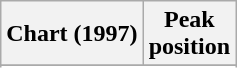<table class="wikitable sortable">
<tr>
<th align="left">Chart (1997)</th>
<th align="center">Peak<br>position</th>
</tr>
<tr>
</tr>
<tr>
</tr>
</table>
